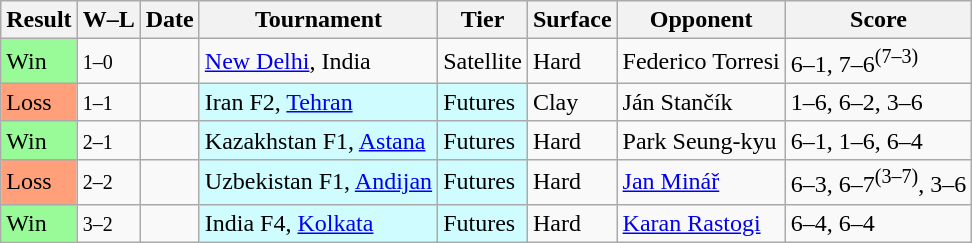<table class="sortable wikitable">
<tr>
<th>Result</th>
<th class="unsortable">W–L</th>
<th>Date</th>
<th>Tournament</th>
<th>Tier</th>
<th>Surface</th>
<th>Opponent</th>
<th class="unsortable">Score</th>
</tr>
<tr>
<td bgcolor=98FB98>Win</td>
<td><small>1–0</small></td>
<td></td>
<td><a href='#'>New Delhi</a>, India</td>
<td>Satellite</td>
<td>Hard</td>
<td> Federico Torresi</td>
<td>6–1, 7–6<sup>(7–3)</sup></td>
</tr>
<tr>
<td bgcolor=FFA07A>Loss</td>
<td><small>1–1</small></td>
<td></td>
<td style="background:#cffcff;">Iran F2, <a href='#'>Tehran</a></td>
<td style="background:#cffcff;">Futures</td>
<td>Clay</td>
<td> Ján Stančík</td>
<td>1–6, 6–2, 3–6</td>
</tr>
<tr>
<td bgcolor=98FB98>Win</td>
<td><small>2–1</small></td>
<td></td>
<td style="background:#cffcff;">Kazakhstan F1, <a href='#'>Astana</a></td>
<td style="background:#cffcff;">Futures</td>
<td>Hard</td>
<td> Park Seung-kyu</td>
<td>6–1, 1–6, 6–4</td>
</tr>
<tr>
<td bgcolor=FFA07A>Loss</td>
<td><small>2–2</small></td>
<td></td>
<td style="background:#cffcff;">Uzbekistan F1, <a href='#'>Andijan</a></td>
<td style="background:#cffcff;">Futures</td>
<td>Hard</td>
<td> <a href='#'>Jan Minář</a></td>
<td>6–3, 6–7<sup>(3–7)</sup>, 3–6</td>
</tr>
<tr>
<td bgcolor=98FB98>Win</td>
<td><small>3–2</small></td>
<td></td>
<td style="background:#cffcff;">India F4, <a href='#'>Kolkata</a></td>
<td style="background:#cffcff;">Futures</td>
<td>Hard</td>
<td> <a href='#'>Karan Rastogi</a></td>
<td>6–4, 6–4</td>
</tr>
</table>
